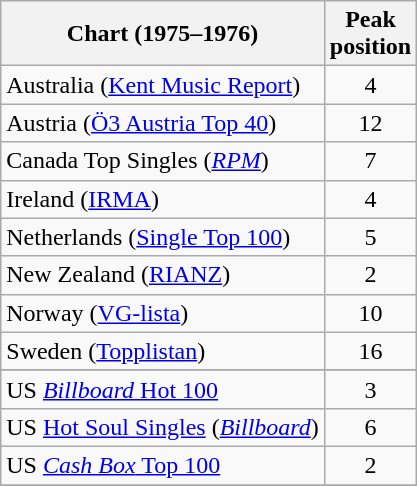<table class="wikitable sortable">
<tr>
<th>Chart (1975–1976)</th>
<th>Peak<br>position</th>
</tr>
<tr>
<td>Australia (<a href='#'>Kent Music Report</a>)</td>
<td style="text-align:center;">4</td>
</tr>
<tr>
<td>Austria (<a href='#'>Ö3 Austria Top 40</a>)</td>
<td style="text-align:center;">12</td>
</tr>
<tr>
<td>Canada Top Singles (<em><a href='#'>RPM</a></em>)</td>
<td style="text-align:center;">7</td>
</tr>
<tr>
<td>Ireland (<a href='#'>IRMA</a>)</td>
<td align="center">4</td>
</tr>
<tr>
<td>Netherlands (<a href='#'>Single Top 100</a>)</td>
<td style="text-align:center;">5</td>
</tr>
<tr>
<td>New Zealand (<a href='#'>RIANZ</a>)</td>
<td style="text-align:center;">2</td>
</tr>
<tr>
<td>Norway (<a href='#'>VG-lista</a>)</td>
<td style="text-align:center;">10</td>
</tr>
<tr>
<td>Sweden (<a href='#'>Topplistan</a>)</td>
<td style="text-align:center;">16</td>
</tr>
<tr>
</tr>
<tr>
<td>US <a href='#'><em>Billboard</em> Hot 100</a></td>
<td style="text-align:center;">3</td>
</tr>
<tr>
<td>US <a href='#'>Hot Soul Singles</a> (<em><a href='#'>Billboard</a></em>)</td>
<td style="text-align:center;">6</td>
</tr>
<tr>
<td>US <a href='#'><em>Cash Box</em> Top 100</a></td>
<td style="text-align:center;">2</td>
</tr>
<tr>
</tr>
</table>
